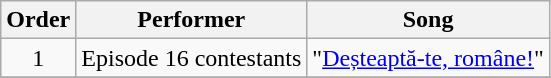<table class="wikitable" style="text-align:center">
<tr>
<th>Order</th>
<th>Performer</th>
<th>Song</th>
</tr>
<tr>
<td>1</td>
<td>Episode 16 contestants</td>
<td>"<a href='#'>Deșteaptă-te, române!</a>"</td>
</tr>
<tr>
</tr>
</table>
